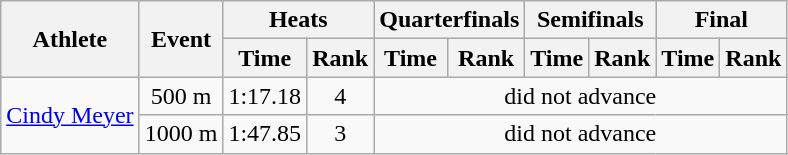<table class=wikitable>
<tr>
<th rowspan="2">Athlete</th>
<th rowspan="2">Event</th>
<th colspan="2">Heats</th>
<th colspan="2">Quarterfinals</th>
<th colspan="2">Semifinals</th>
<th colspan="2">Final</th>
</tr>
<tr>
<th>Time</th>
<th>Rank</th>
<th>Time</th>
<th>Rank</th>
<th>Time</th>
<th>Rank</th>
<th>Time</th>
<th>Rank</th>
</tr>
<tr align="center">
<td rowspan=2><a href='#'>Cindy Meyer</a></td>
<td>500 m</td>
<td>1:17.18</td>
<td>4</td>
<td colspan=6>did not advance</td>
</tr>
<tr align="center">
<td>1000 m</td>
<td>1:47.85</td>
<td>3</td>
<td colspan=6>did not advance</td>
</tr>
</table>
